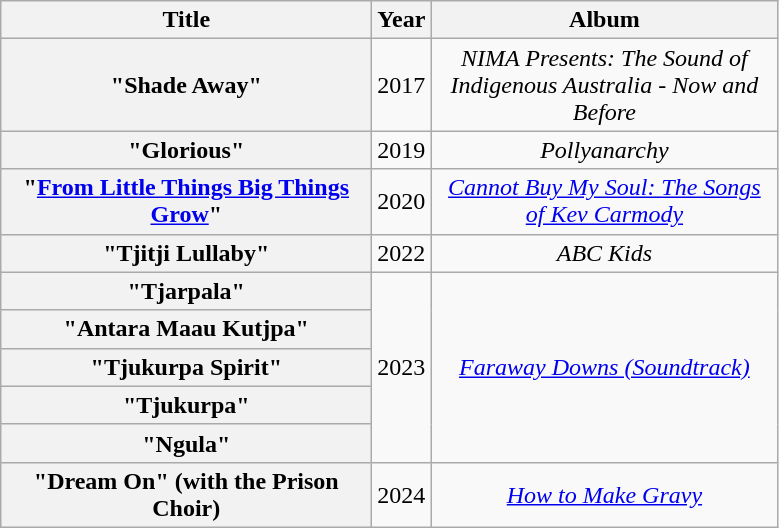<table class="wikitable plainrowheaders" style="text-align:center;" border="1">
<tr>
<th scope="col" style="width:15em;">Title</th>
<th scope="col" style="width:1em;">Year</th>
<th scope="col" style="width:14em;">Album</th>
</tr>
<tr>
<th scope="row">"Shade Away"</th>
<td>2017</td>
<td><em>NIMA Presents: The Sound of Indigenous Australia - Now and Before</em></td>
</tr>
<tr>
<th scope="row">"Glorious"<br></th>
<td>2019</td>
<td><em>Pollyanarchy</em></td>
</tr>
<tr>
<th scope="row">"<a href='#'>From Little Things Big Things Grow</a>"</th>
<td>2020</td>
<td><em><a href='#'>Cannot Buy My Soul: The Songs of Kev Carmody</a></em></td>
</tr>
<tr>
<th scope="row">"Tjitji Lullaby"</th>
<td>2022</td>
<td><em>ABC Kids</em></td>
</tr>
<tr>
<th scope="row">"Tjarpala"</th>
<td rowspan="5">2023</td>
<td rowspan="5"><em><a href='#'>Faraway Downs (Soundtrack)</a></em></td>
</tr>
<tr>
<th scope="row">"Antara Maau Kutjpa"</th>
</tr>
<tr>
<th scope="row">"Tjukurpa Spirit"</th>
</tr>
<tr>
<th scope="row">"Tjukurpa"</th>
</tr>
<tr>
<th scope="row">"Ngula"</th>
</tr>
<tr>
<th scope="row">"Dream On" (with the Prison Choir)</th>
<td>2024</td>
<td><em><a href='#'>How to Make Gravy</a></em></td>
</tr>
</table>
